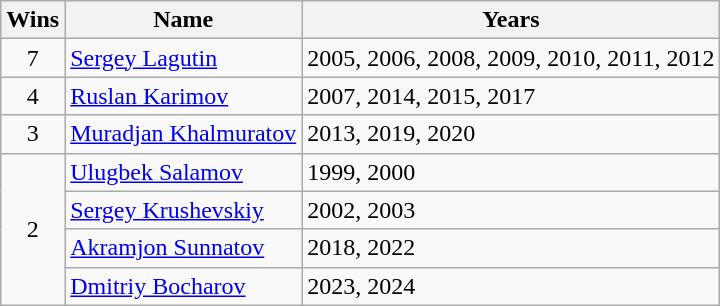<table class="wikitable">
<tr>
<th>Wins</th>
<th>Name</th>
<th>Years</th>
</tr>
<tr>
<td align=center>7</td>
<td><a href='#'>Sergey Lagutin</a></td>
<td align=left>2005, 2006, 2008, 2009, 2010, 2011, 2012</td>
</tr>
<tr>
<td align=center>4</td>
<td><a href='#'>Ruslan Karimov</a></td>
<td align=left>2007, 2014, 2015, 2017</td>
</tr>
<tr>
<td align=center>3</td>
<td><a href='#'>Muradjan Khalmuratov</a></td>
<td align=left>2013, 2019, 2020</td>
</tr>
<tr>
<td align=center rowspan=4>2</td>
<td><a href='#'>Ulugbek Salamov</a></td>
<td align=left>1999, 2000</td>
</tr>
<tr>
<td><a href='#'>Sergey Krushevskiy</a></td>
<td align=left>2002, 2003</td>
</tr>
<tr>
<td><a href='#'>Akramjon Sunnatov</a></td>
<td align=left>2018, 2022</td>
</tr>
<tr>
<td><a href='#'>Dmitriy Bocharov</a></td>
<td align=left>2023, 2024</td>
</tr>
</table>
